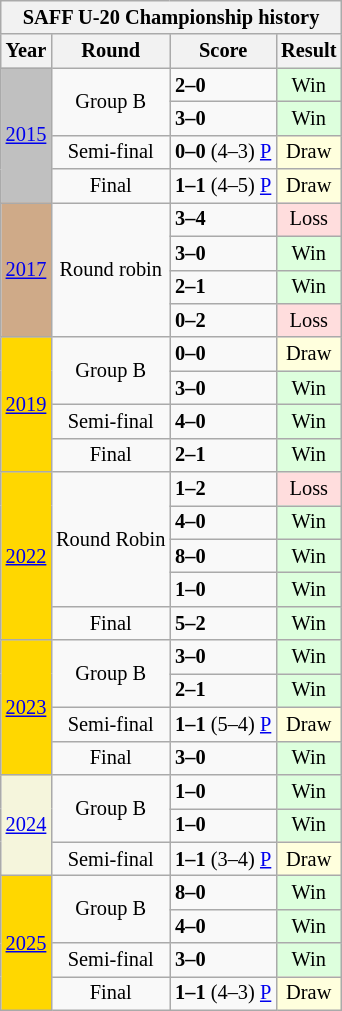<table class="wikitable collapsible collapsed" style="text-align: center;font-size:85%;">
<tr>
<th colspan=4>SAFF U-20 Championship history</th>
</tr>
<tr>
<th>Year</th>
<th>Round</th>
<th>Score</th>
<th>Result</th>
</tr>
<tr>
<td rowspan=4 style="background-color:Silver;"><a href='#'>2015</a></td>
<td rowspan=2>Group B</td>
<td align="left"> <strong>2–0</strong> </td>
<td style="background:#dfd;">Win</td>
</tr>
<tr>
<td align="left"> <strong>3–0</strong> </td>
<td style="background:#dfd;">Win</td>
</tr>
<tr>
<td>Semi-final</td>
<td align="left"> <strong>0–0</strong>  (4–3) <a href='#'>P</a></td>
<td style="background:#ffd;">Draw</td>
</tr>
<tr>
<td>Final</td>
<td align="left"> <strong>1–1</strong>  (4–5) <a href='#'>P</a></td>
<td style="background:#ffd;">Draw</td>
</tr>
<tr>
<td rowspan=4 style="background-color:#cfaa88;"><a href='#'>2017</a></td>
<td rowspan=4>Round robin</td>
<td align="left"> <strong>3–4</strong> </td>
<td style="background:#fdd;">Loss</td>
</tr>
<tr>
<td align="left"> <strong>3–0</strong> </td>
<td style="background:#dfd;">Win</td>
</tr>
<tr>
<td align="left"> <strong>2–1</strong> </td>
<td style="background:#dfd;">Win</td>
</tr>
<tr>
<td align="left"> <strong>0–2</strong> </td>
<td style="background:#fdd;">Loss</td>
</tr>
<tr>
<td rowspan=4 style="background-color:Gold;"><a href='#'>2019</a></td>
<td rowspan=2>Group B</td>
<td align="left"> <strong>0–0</strong> </td>
<td style="background:#ffd;">Draw</td>
</tr>
<tr>
<td align="left"> <strong>3–0</strong> </td>
<td style="background:#dfd;">Win</td>
</tr>
<tr>
<td>Semi-final</td>
<td align="left"> <strong>4–0</strong> </td>
<td style="background:#dfd;">Win</td>
</tr>
<tr>
<td>Final</td>
<td align="left"> <strong>2–1</strong> </td>
<td style="background:#dfd;">Win</td>
</tr>
<tr>
<td rowspan=5 style="background-color:Gold;"><a href='#'>2022</a></td>
<td rowspan=4>Round Robin</td>
<td align="left"> <strong>1–2</strong> </td>
<td style="background:#fdd;">Loss</td>
</tr>
<tr>
<td align="left"> <strong>4–0</strong> </td>
<td style="background:#dfd;">Win</td>
</tr>
<tr>
<td align="left"> <strong>8–0</strong> </td>
<td style="background:#dfd;">Win</td>
</tr>
<tr>
<td align="left"> <strong>1–0</strong> </td>
<td style="background:#dfd;">Win</td>
</tr>
<tr>
<td>Final</td>
<td align="left"> <strong>5–2</strong> </td>
<td style="background:#dfd;">Win</td>
</tr>
<tr>
<td rowspan=4 style="background-color:Gold;"><a href='#'>2023</a></td>
<td rowspan=2>Group B</td>
<td align="left"> <strong>3–0</strong> </td>
<td style="background:#dfd;">Win</td>
</tr>
<tr>
<td align="left"> <strong>2–1</strong> </td>
<td style="background:#dfd;">Win</td>
</tr>
<tr>
<td>Semi-final</td>
<td align="left"> <strong>1–1</strong>  (5–4) <a href='#'>P</a></td>
<td style="background:#ffd;">Draw</td>
</tr>
<tr>
<td>Final</td>
<td align="left"> <strong>3–0</strong> </td>
<td style="background:#dfd;">Win</td>
</tr>
<tr>
<td rowspan=3 style="background-color:beige;"><a href='#'>2024</a></td>
<td rowspan=2>Group B</td>
<td align="left"> <strong>1–0</strong> </td>
<td style="background:#dfd;">Win</td>
</tr>
<tr>
<td align="left"> <strong>1–0</strong> </td>
<td style="background:#dfd;">Win</td>
</tr>
<tr>
<td>Semi-final</td>
<td align="left"> <strong>1–1</strong>  (3–4) <a href='#'>P</a></td>
<td style="background:#ffd;">Draw</td>
</tr>
<tr>
<td rowspan=4 style="background-color:Gold;"><a href='#'>2025</a></td>
<td rowspan=2>Group B</td>
<td align="left"> <strong>8–0</strong> </td>
<td style="background:#dfd;">Win</td>
</tr>
<tr>
<td align="left"> <strong>4–0</strong> </td>
<td style="background:#dfd;">Win</td>
</tr>
<tr>
<td>Semi-final</td>
<td align="left"> <strong>3–0</strong> </td>
<td style="background:#dfd;">Win</td>
</tr>
<tr>
<td>Final</td>
<td align="left"> <strong>1–1</strong>  (4–3) <a href='#'>P</a></td>
<td style="background:#ffd;">Draw</td>
</tr>
</table>
